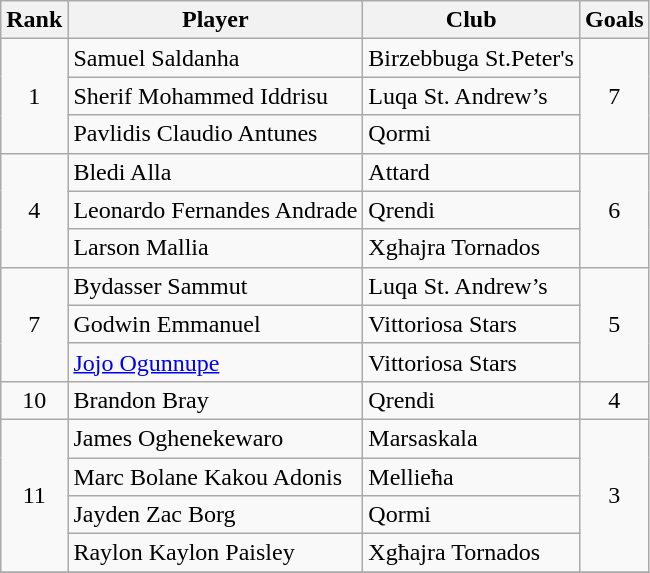<table class="wikitable">
<tr>
<th>Rank</th>
<th>Player</th>
<th>Club</th>
<th>Goals</th>
</tr>
<tr>
<td align="center"rowspan="3">1</td>
<td> Samuel Saldanha</td>
<td>Birzebbuga St.Peter's</td>
<td align="center"rowspan="3">7</td>
</tr>
<tr>
<td> Sherif Mohammed Iddrisu</td>
<td>Luqa St. Andrew’s</td>
</tr>
<tr>
<td> Pavlidis Claudio Antunes</td>
<td>Qormi</td>
</tr>
<tr>
<td align="center"rowspan="3">4</td>
<td> Bledi Alla</td>
<td>Attard</td>
<td align="center"rowspan="3">6</td>
</tr>
<tr>
<td> Leonardo Fernandes Andrade</td>
<td>Qrendi</td>
</tr>
<tr>
<td> Larson Mallia</td>
<td>Xghajra Tornados</td>
</tr>
<tr>
<td align="center"rowspan="3">7</td>
<td> Bydasser Sammut</td>
<td>Luqa St. Andrew’s</td>
<td align="center"rowspan="3">5</td>
</tr>
<tr>
<td> Godwin Emmanuel</td>
<td>Vittoriosa Stars</td>
</tr>
<tr>
<td> <a href='#'>Jojo Ogunnupe</a></td>
<td>Vittoriosa Stars</td>
</tr>
<tr>
<td align="center"rowspan="1">10</td>
<td> Brandon Bray</td>
<td>Qrendi</td>
<td align="center"rowspan="1">4</td>
</tr>
<tr>
<td align="center"rowspan="4">11</td>
<td> James Oghenekewaro</td>
<td>Marsaskala</td>
<td align="center"rowspan="4">3</td>
</tr>
<tr>
<td> Marc Bolane Kakou Adonis</td>
<td>Mellieħa</td>
</tr>
<tr>
<td> Jayden Zac Borg</td>
<td>Qormi</td>
</tr>
<tr>
<td> Raylon Kaylon Paisley</td>
<td>Xgħajra Tornados</td>
</tr>
<tr>
</tr>
</table>
